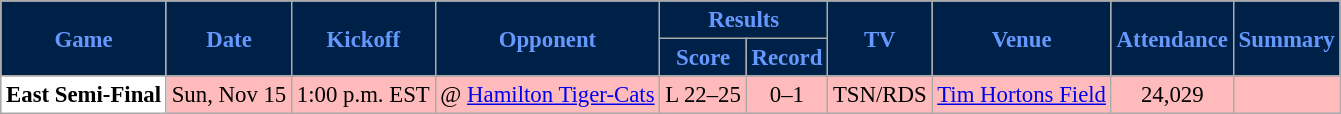<table class="wikitable" style="font-size: 95%;">
<tr>
<th style="background:#002147;color:#6699FF;" rowspan=2>Game</th>
<th style="background:#002147;color:#6699FF;" rowspan=2>Date</th>
<th style="background:#002147;color:#6699FF;" rowspan=2>Kickoff</th>
<th style="background:#002147;color:#6699FF;" rowspan=2>Opponent</th>
<th style="background:#002147;color:#6699FF;" colspan=2>Results</th>
<th style="background:#002147;color:#6699FF;" rowspan=2>TV</th>
<th style="background:#002147;color:#6699FF;" rowspan=2>Venue</th>
<th style="background:#002147;color:#6699FF;" rowspan=2>Attendance</th>
<th style="background:#002147;color:#6699FF;" rowspan=2>Summary</th>
</tr>
<tr>
<th style="background:#002147;color:#6699FF;">Score</th>
<th style="background:#002147;color:#6699FF;">Record</th>
</tr>
<tr align="center" bgcolor="#ffbbbb">
<th style="text-align:center; background:white;"><span>East Semi-Final</span></th>
<td align="center">Sun, Nov 15</td>
<td align="center">1:00 p.m. EST</td>
<td align="center">@ <a href='#'>Hamilton Tiger-Cats</a></td>
<td align="center">L 22–25</td>
<td align="center">0–1</td>
<td align="center">TSN/RDS</td>
<td align="center"><a href='#'>Tim Hortons Field</a></td>
<td align="center">24,029</td>
<td align="center"></td>
</tr>
</table>
